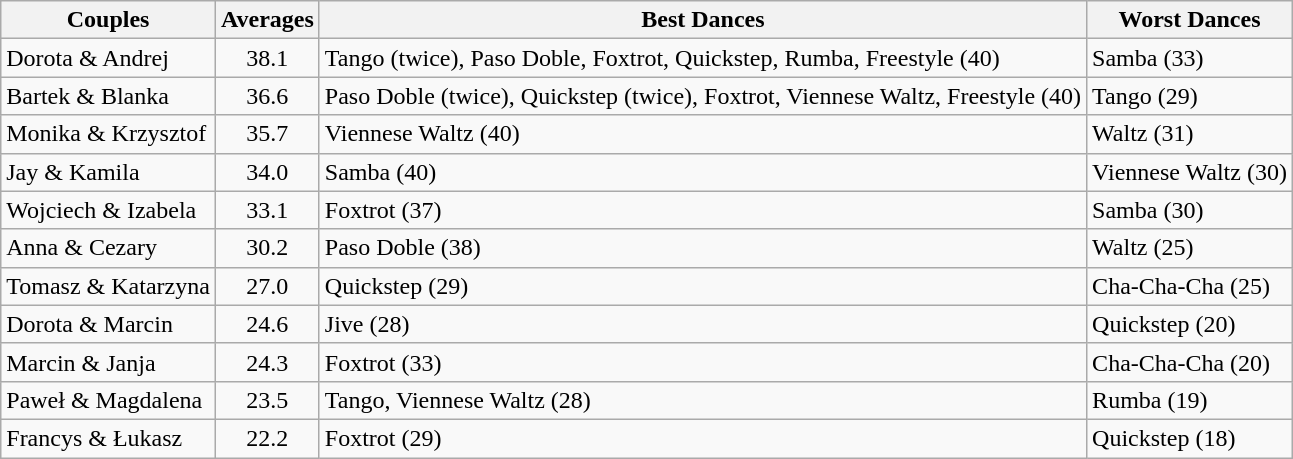<table class="wikitable">
<tr>
<th>Couples</th>
<th>Averages</th>
<th>Best Dances</th>
<th>Worst Dances</th>
</tr>
<tr>
<td>Dorota & Andrej</td>
<td style="text-align:center;">38.1</td>
<td>Tango (twice), Paso Doble, Foxtrot, Quickstep, Rumba, Freestyle (40)</td>
<td>Samba (33)</td>
</tr>
<tr>
<td>Bartek & Blanka</td>
<td style="text-align:center;">36.6</td>
<td>Paso Doble (twice), Quickstep (twice), Foxtrot, Viennese Waltz, Freestyle (40)</td>
<td>Tango (29)</td>
</tr>
<tr>
<td>Monika & Krzysztof</td>
<td style="text-align:center;">35.7</td>
<td>Viennese Waltz (40)</td>
<td>Waltz (31)</td>
</tr>
<tr>
<td>Jay & Kamila</td>
<td style="text-align:center;">34.0</td>
<td>Samba (40)</td>
<td>Viennese Waltz (30)</td>
</tr>
<tr>
<td>Wojciech & Izabela</td>
<td style="text-align:center;">33.1</td>
<td>Foxtrot (37)</td>
<td>Samba (30)</td>
</tr>
<tr>
<td>Anna & Cezary</td>
<td style="text-align:center;">30.2</td>
<td>Paso Doble (38)</td>
<td>Waltz (25)</td>
</tr>
<tr>
<td>Tomasz & Katarzyna</td>
<td style="text-align:center;">27.0</td>
<td>Quickstep (29)</td>
<td>Cha-Cha-Cha (25)</td>
</tr>
<tr>
<td>Dorota & Marcin</td>
<td style="text-align:center;">24.6</td>
<td>Jive (28)</td>
<td>Quickstep (20)</td>
</tr>
<tr>
<td>Marcin & Janja</td>
<td style="text-align:center;">24.3</td>
<td>Foxtrot (33)</td>
<td>Cha-Cha-Cha (20)</td>
</tr>
<tr>
<td>Paweł & Magdalena</td>
<td style="text-align:center;">23.5</td>
<td>Tango, Viennese Waltz (28)</td>
<td>Rumba (19)</td>
</tr>
<tr>
<td>Francys & Łukasz</td>
<td style="text-align:center;">22.2</td>
<td>Foxtrot (29)</td>
<td>Quickstep (18)</td>
</tr>
</table>
